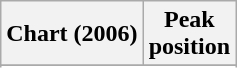<table class="wikitable sortable plainrowheaders">
<tr>
<th scope="col">Chart (2006)</th>
<th scope="col">Peak<br>position</th>
</tr>
<tr>
</tr>
<tr>
</tr>
<tr>
</tr>
</table>
